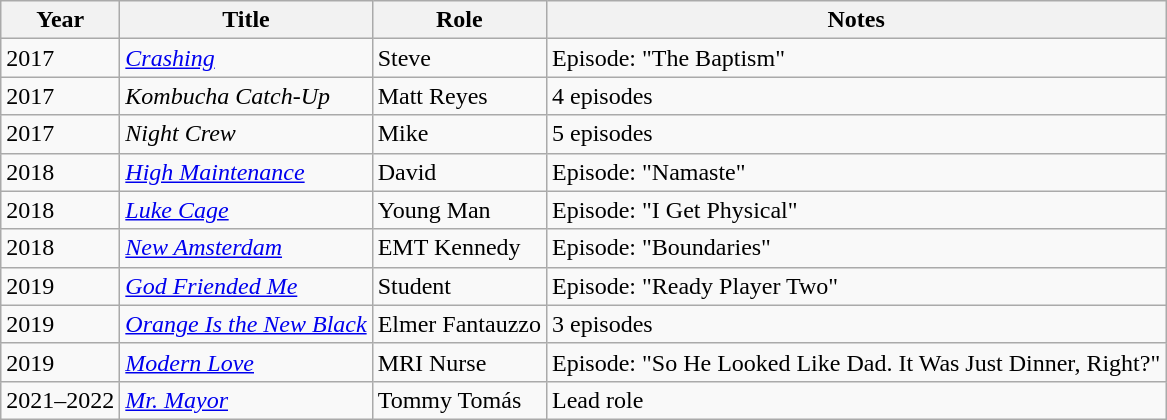<table class="wikitable">
<tr>
<th>Year</th>
<th>Title</th>
<th>Role</th>
<th>Notes</th>
</tr>
<tr>
<td>2017</td>
<td><a href='#'><em>Crashing</em></a></td>
<td>Steve</td>
<td>Episode: "The Baptism"</td>
</tr>
<tr>
<td>2017</td>
<td><em>Kombucha Catch-Up</em></td>
<td>Matt Reyes</td>
<td>4 episodes</td>
</tr>
<tr>
<td>2017</td>
<td><em>Night Crew</em></td>
<td>Mike</td>
<td>5 episodes</td>
</tr>
<tr>
<td>2018</td>
<td><em><a href='#'>High Maintenance</a></em></td>
<td>David</td>
<td>Episode: "Namaste"</td>
</tr>
<tr>
<td>2018</td>
<td><a href='#'><em>Luke Cage</em></a></td>
<td>Young Man</td>
<td>Episode: "I Get Physical"</td>
</tr>
<tr>
<td>2018</td>
<td><a href='#'><em>New Amsterdam</em></a></td>
<td>EMT Kennedy</td>
<td>Episode: "Boundaries"</td>
</tr>
<tr>
<td>2019</td>
<td><em><a href='#'>God Friended Me</a></em></td>
<td>Student</td>
<td>Episode: "Ready Player Two"</td>
</tr>
<tr>
<td>2019</td>
<td><em><a href='#'>Orange Is the New Black</a></em></td>
<td>Elmer Fantauzzo</td>
<td>3 episodes</td>
</tr>
<tr>
<td>2019</td>
<td><a href='#'><em>Modern Love</em></a></td>
<td>MRI Nurse</td>
<td>Episode: "So He Looked Like Dad. It Was Just Dinner, Right?"</td>
</tr>
<tr>
<td>2021–2022</td>
<td><em><a href='#'>Mr. Mayor</a></em></td>
<td>Tommy Tomás</td>
<td>Lead role</td>
</tr>
</table>
